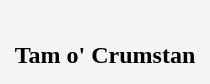<table cellpadding=10 border="0" align=center>
<tr>
<td bgcolor=#f4f4f4><br><strong>Tam o' Crumstan</strong>
</td>
</tr>
</table>
